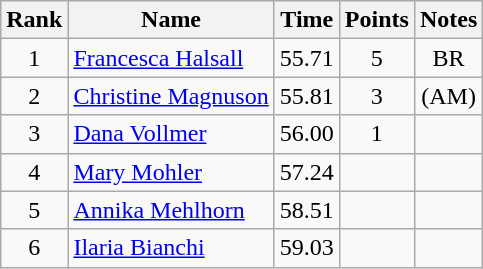<table class="wikitable" style="text-align:center">
<tr>
<th>Rank</th>
<th>Name</th>
<th>Time</th>
<th>Points</th>
<th>Notes</th>
</tr>
<tr>
<td>1</td>
<td align="left"> <a href='#'>Francesca Halsall</a></td>
<td>55.71</td>
<td>5</td>
<td>BR</td>
</tr>
<tr>
<td>2</td>
<td align="left"> <a href='#'>Christine Magnuson</a></td>
<td>55.81</td>
<td>3</td>
<td>(AM)</td>
</tr>
<tr>
<td>3</td>
<td align="left"> <a href='#'>Dana Vollmer</a></td>
<td>56.00</td>
<td>1</td>
<td></td>
</tr>
<tr>
<td>4</td>
<td align="left"> <a href='#'>Mary Mohler</a></td>
<td>57.24</td>
<td></td>
<td></td>
</tr>
<tr>
<td>5</td>
<td align="left"> <a href='#'>Annika Mehlhorn</a></td>
<td>58.51</td>
<td></td>
<td></td>
</tr>
<tr>
<td>6</td>
<td align="left"> <a href='#'>Ilaria Bianchi</a></td>
<td>59.03</td>
<td></td>
<td></td>
</tr>
</table>
